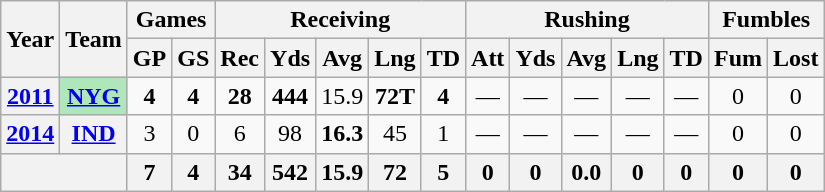<table class=wikitable style="text-align:center;">
<tr>
<th rowspan="2">Year</th>
<th rowspan="2">Team</th>
<th colspan="2">Games</th>
<th colspan="5">Receiving</th>
<th colspan="5">Rushing</th>
<th colspan="2">Fumbles</th>
</tr>
<tr>
<th>GP</th>
<th>GS</th>
<th>Rec</th>
<th>Yds</th>
<th>Avg</th>
<th>Lng</th>
<th>TD</th>
<th>Att</th>
<th>Yds</th>
<th>Avg</th>
<th>Lng</th>
<th>TD</th>
<th>Fum</th>
<th>Lost</th>
</tr>
<tr>
<th><a href='#'>2011</a></th>
<th style="background:#afe6ba;"><a href='#'>NYG</a></th>
<td><strong>4</strong></td>
<td><strong>4</strong></td>
<td><strong>28</strong></td>
<td><strong>444</strong></td>
<td>15.9</td>
<td><strong>72T</strong></td>
<td><strong>4</strong></td>
<td>—</td>
<td>—</td>
<td>—</td>
<td>—</td>
<td>—</td>
<td>0</td>
<td>0</td>
</tr>
<tr>
<th><a href='#'>2014</a></th>
<th><a href='#'>IND</a></th>
<td>3</td>
<td>0</td>
<td>6</td>
<td>98</td>
<td><strong>16.3</strong></td>
<td>45</td>
<td>1</td>
<td>—</td>
<td>—</td>
<td>—</td>
<td>—</td>
<td>—</td>
<td>0</td>
<td>0</td>
</tr>
<tr>
<th colspan="2"></th>
<th>7</th>
<th>4</th>
<th>34</th>
<th>542</th>
<th>15.9</th>
<th>72</th>
<th>5</th>
<th>0</th>
<th>0</th>
<th>0.0</th>
<th>0</th>
<th>0</th>
<th>0</th>
<th>0</th>
</tr>
</table>
